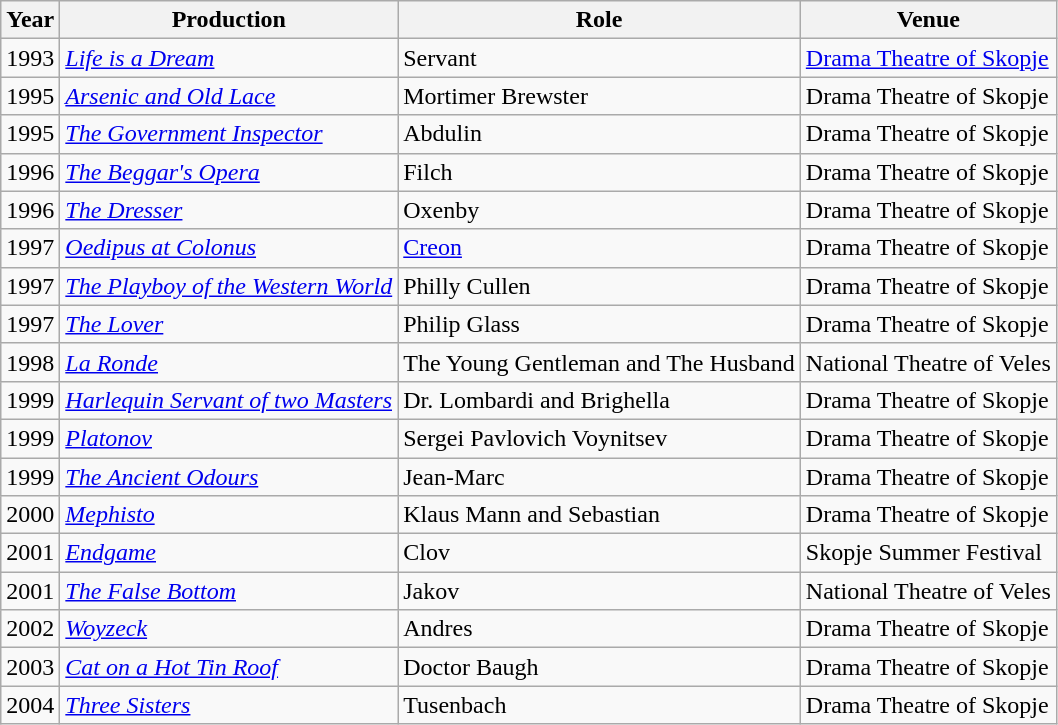<table class="wikitable sortable">
<tr>
<th>Year</th>
<th>Production</th>
<th>Role</th>
<th>Venue</th>
</tr>
<tr>
<td>1993</td>
<td><em><a href='#'>Life is a Dream</a></em></td>
<td>Servant</td>
<td><a href='#'>Drama Theatre of Skopje</a></td>
</tr>
<tr>
<td>1995</td>
<td><em><a href='#'>Arsenic and Old Lace</a></em></td>
<td>Mortimer Brewster</td>
<td>Drama Theatre of Skopje</td>
</tr>
<tr>
<td>1995</td>
<td><em><a href='#'>The Government Inspector</a></em></td>
<td>Abdulin</td>
<td>Drama Theatre of Skopje</td>
</tr>
<tr>
<td>1996</td>
<td><em><a href='#'>The Beggar's Opera</a></em></td>
<td>Filch</td>
<td>Drama Theatre of Skopje</td>
</tr>
<tr>
<td>1996</td>
<td><em><a href='#'>The Dresser</a></em></td>
<td>Oxenby</td>
<td>Drama Theatre of Skopje</td>
</tr>
<tr>
<td>1997</td>
<td><em><a href='#'>Oedipus at Colonus</a></em></td>
<td><a href='#'>Creon</a></td>
<td>Drama Theatre of Skopje</td>
</tr>
<tr>
<td>1997</td>
<td><em><a href='#'>The Playboy of the Western World</a></em></td>
<td>Philly Cullen</td>
<td>Drama Theatre of Skopje</td>
</tr>
<tr>
<td>1997</td>
<td><em><a href='#'>The Lover</a></em></td>
<td>Philip Glass</td>
<td>Drama Theatre of Skopje</td>
</tr>
<tr>
<td>1998</td>
<td><em><a href='#'>La Ronde</a></em></td>
<td>The Young Gentleman and The Husband</td>
<td>National Theatre of Veles</td>
</tr>
<tr>
<td>1999</td>
<td><em><a href='#'>Harlequin Servant of two Masters</a></em></td>
<td>Dr. Lombardi and Brighella</td>
<td>Drama Theatre of Skopje</td>
</tr>
<tr>
<td>1999</td>
<td><em><a href='#'>Platonov</a></em></td>
<td>Sergei Pavlovich Voynitsev</td>
<td>Drama Theatre of Skopje</td>
</tr>
<tr>
<td>1999</td>
<td><em><a href='#'>The Ancient Odours</a></em></td>
<td>Jean-Marc</td>
<td>Drama Theatre of Skopje</td>
</tr>
<tr>
<td>2000</td>
<td><em><a href='#'>Mephisto</a></em></td>
<td>Klaus Mann and Sebastian</td>
<td>Drama Theatre of Skopje</td>
</tr>
<tr>
<td>2001</td>
<td><em><a href='#'>Endgame</a></em></td>
<td>Clov</td>
<td>Skopje Summer Festival</td>
</tr>
<tr>
<td>2001</td>
<td><em><a href='#'>The False Bottom</a></em></td>
<td>Jakov</td>
<td>National Theatre of Veles</td>
</tr>
<tr>
<td>2002</td>
<td><em><a href='#'>Woyzeck</a></em></td>
<td>Andres</td>
<td>Drama Theatre of Skopje</td>
</tr>
<tr>
<td>2003</td>
<td><em><a href='#'>Cat on a Hot Tin Roof</a></em></td>
<td>Doctor Baugh</td>
<td>Drama Theatre of Skopje</td>
</tr>
<tr>
<td>2004</td>
<td><em><a href='#'>Three Sisters</a></em></td>
<td>Tusenbach</td>
<td>Drama Theatre of Skopje</td>
</tr>
</table>
